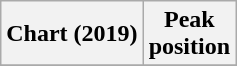<table class="wikitable plainrowheaders" style="text-align:center">
<tr>
<th scope="col">Chart (2019)</th>
<th scope="col">Peak<br> position</th>
</tr>
<tr>
</tr>
</table>
